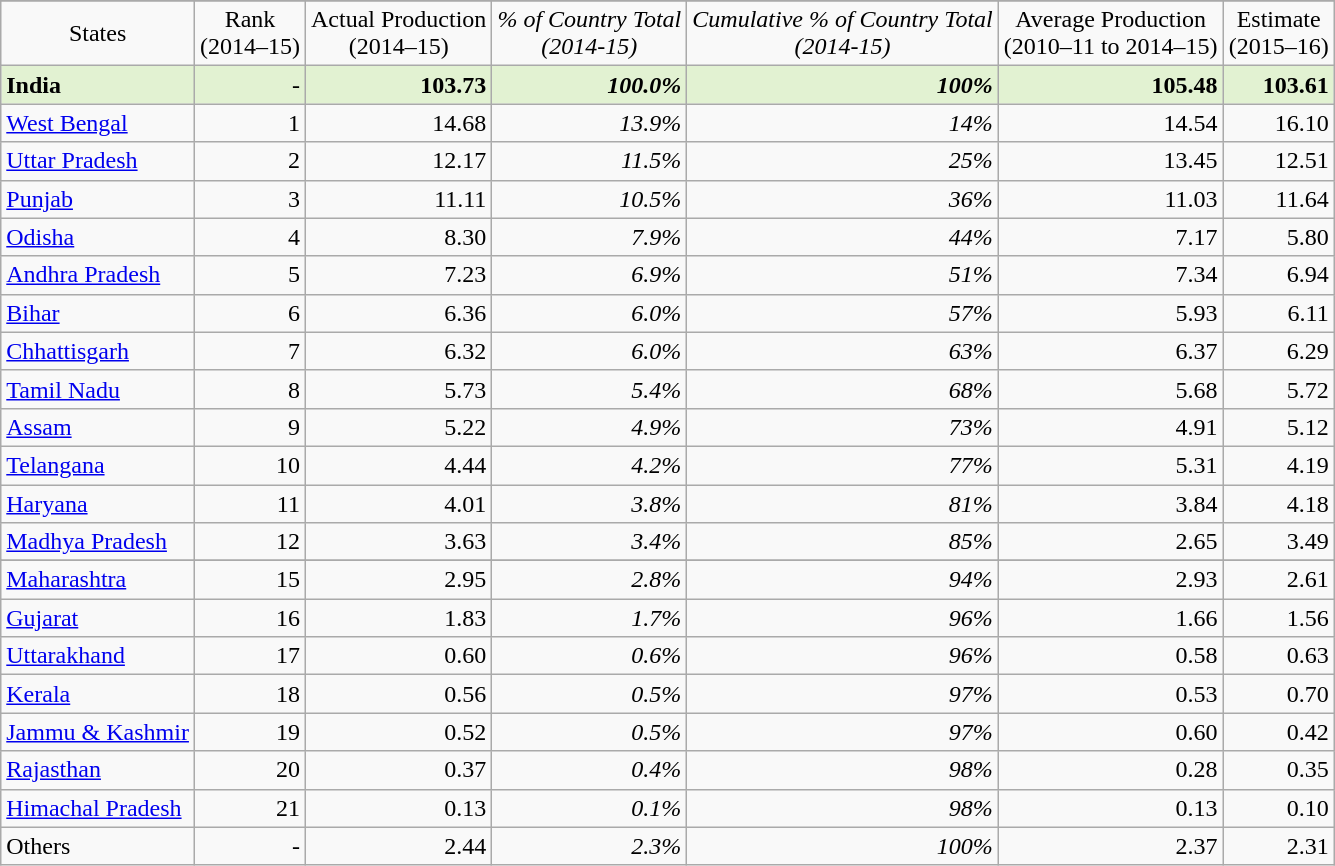<table class="wikitable sortable">
<tr>
</tr>
<tr align=center>
<td>States</td>
<td>Rank<br>(2014–15)</td>
<td>Actual Production<br>(2014–15)</td>
<td><em>% of Country Total<br>(2014-15)</em></td>
<td><em>Cumulative % of Country Total<br>(2014-15)</em></td>
<td>Average Production<br>(2010–11 to 2014–15)</td>
<td>Estimate <br>(2015–16)</td>
</tr>
<tr align="right" bgcolor="#e2f2d2">
<td align=left><strong>India</strong></td>
<td>-</td>
<td><strong>103.73</strong></td>
<td><strong><em>100.0%</em></strong></td>
<td><strong><em>100%</em></strong></td>
<td><strong>105.48</strong></td>
<td><strong>103.61</strong></td>
</tr>
<tr align=right>
<td align=left><a href='#'>West Bengal</a></td>
<td>1</td>
<td>14.68</td>
<td><em>13.9%</em></td>
<td><em>14%</em></td>
<td>14.54</td>
<td>16.10</td>
</tr>
<tr align=right>
<td align=left><a href='#'>Uttar Pradesh</a></td>
<td>2</td>
<td>12.17</td>
<td><em>11.5%</em></td>
<td><em>25%</em></td>
<td>13.45</td>
<td>12.51</td>
</tr>
<tr align=right>
<td align=left><a href='#'>Punjab</a></td>
<td>3</td>
<td>11.11</td>
<td><em>10.5%</em></td>
<td><em>36%</em></td>
<td>11.03</td>
<td>11.64</td>
</tr>
<tr align=right>
<td align=left><a href='#'>Odisha</a></td>
<td>4</td>
<td>8.30</td>
<td><em>7.9%</em></td>
<td><em>44%</em></td>
<td>7.17</td>
<td>5.80</td>
</tr>
<tr align=right>
<td align=left><a href='#'>Andhra Pradesh</a></td>
<td>5</td>
<td>7.23</td>
<td><em>6.9%</em></td>
<td><em>51%</em></td>
<td>7.34</td>
<td>6.94</td>
</tr>
<tr align=right>
<td align=left><a href='#'>Bihar</a></td>
<td>6</td>
<td>6.36</td>
<td><em>6.0%</em></td>
<td><em>57%</em></td>
<td>5.93</td>
<td>6.11</td>
</tr>
<tr align=right>
<td align=left><a href='#'>Chhattisgarh</a></td>
<td>7</td>
<td>6.32</td>
<td><em>6.0%</em></td>
<td><em>63%</em></td>
<td>6.37</td>
<td>6.29</td>
</tr>
<tr align=right>
<td align=left><a href='#'>Tamil Nadu</a></td>
<td>8</td>
<td>5.73</td>
<td><em>5.4%</em></td>
<td><em>68%</em></td>
<td>5.68</td>
<td>5.72</td>
</tr>
<tr align=right>
<td align=left><a href='#'>Assam</a></td>
<td>9</td>
<td>5.22</td>
<td><em>4.9%</em></td>
<td><em>73%</em></td>
<td>4.91</td>
<td>5.12</td>
</tr>
<tr align=right>
<td align=left><a href='#'>Telangana</a></td>
<td>10</td>
<td>4.44</td>
<td><em>4.2%</em></td>
<td><em>77%</em></td>
<td>5.31</td>
<td>4.19</td>
</tr>
<tr align=right>
<td align=left><a href='#'>Haryana</a></td>
<td>11</td>
<td>4.01</td>
<td><em>3.8%</em></td>
<td><em>81%</em></td>
<td>3.84</td>
<td>4.18</td>
</tr>
<tr align=right>
<td align=left><a href='#'>Madhya Pradesh</a></td>
<td>12</td>
<td>3.63</td>
<td><em>3.4%</em></td>
<td><em>85%</em></td>
<td>2.65</td>
<td>3.49</td>
</tr>
<tr align>
</tr>
<tr align=right>
<td align=left><a href='#'>Maharashtra</a></td>
<td>15</td>
<td>2.95</td>
<td><em>2.8%</em></td>
<td><em>94%</em></td>
<td>2.93</td>
<td>2.61</td>
</tr>
<tr align=right>
<td align=left><a href='#'>Gujarat</a></td>
<td>16</td>
<td>1.83</td>
<td><em>1.7%</em></td>
<td><em>96%</em></td>
<td>1.66</td>
<td>1.56</td>
</tr>
<tr align=right>
<td align=left><a href='#'>Uttarakhand</a></td>
<td>17</td>
<td>0.60</td>
<td><em>0.6%</em></td>
<td><em>96%</em></td>
<td>0.58</td>
<td>0.63</td>
</tr>
<tr align=right>
<td align=left><a href='#'>Kerala</a></td>
<td>18</td>
<td>0.56</td>
<td><em>0.5%</em></td>
<td><em>97%</em></td>
<td>0.53</td>
<td>0.70</td>
</tr>
<tr align=right>
<td align=left><a href='#'>Jammu & Kashmir</a></td>
<td>19</td>
<td>0.52</td>
<td><em>0.5%</em></td>
<td><em>97%</em></td>
<td>0.60</td>
<td>0.42</td>
</tr>
<tr align=right>
<td align=left><a href='#'>Rajasthan</a></td>
<td>20</td>
<td>0.37</td>
<td><em>0.4%</em></td>
<td><em>98%</em></td>
<td>0.28</td>
<td>0.35</td>
</tr>
<tr align=right>
<td align=left><a href='#'>Himachal Pradesh</a></td>
<td>21</td>
<td>0.13</td>
<td><em>0.1%</em></td>
<td><em>98%</em></td>
<td>0.13</td>
<td>0.10</td>
</tr>
<tr align=right>
<td align=left>Others</td>
<td>-</td>
<td>2.44</td>
<td><em>2.3%</em></td>
<td><em>100%</em></td>
<td>2.37</td>
<td>2.31</td>
</tr>
</table>
